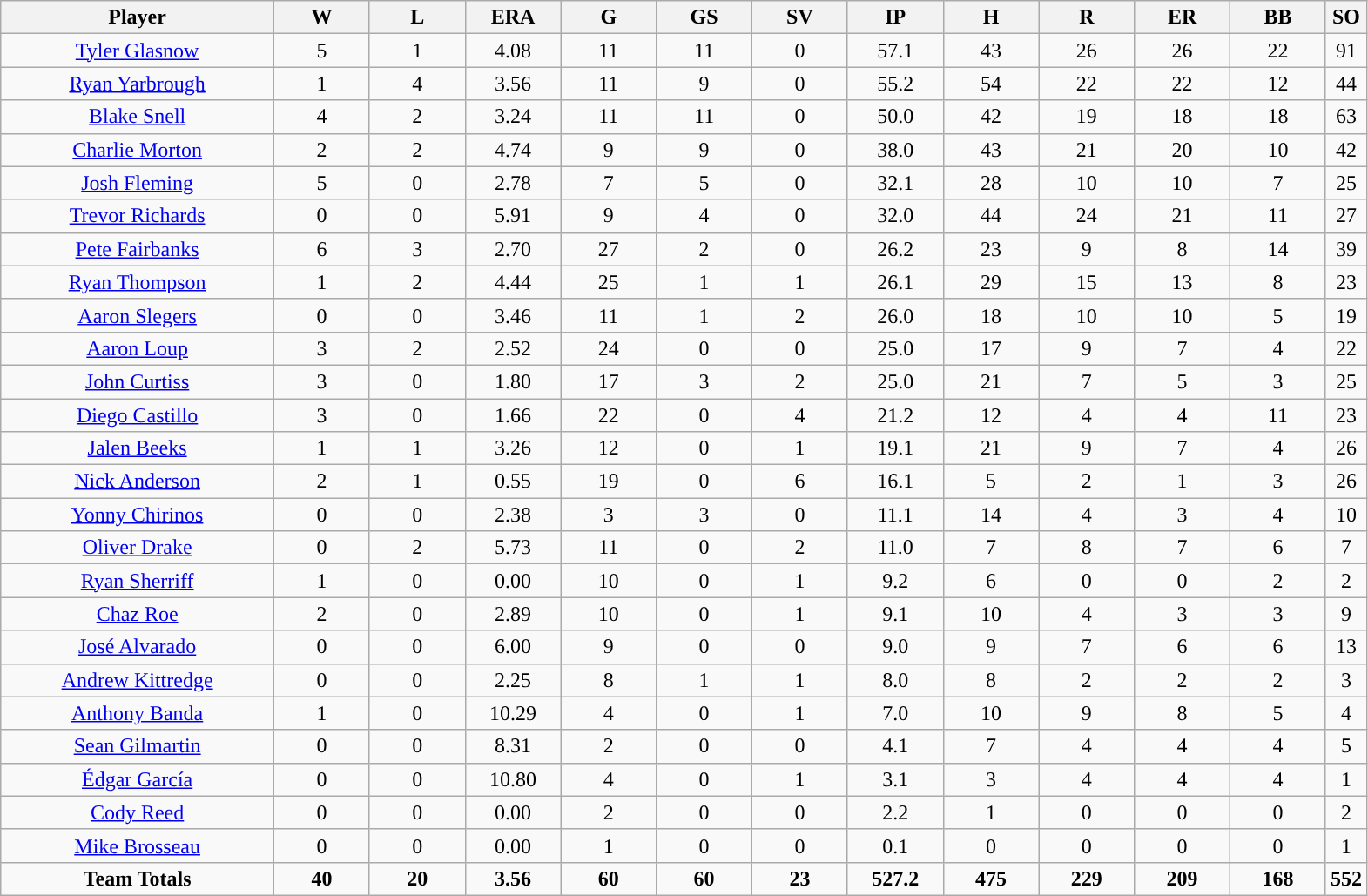<table class=wikitable style="text-align:center">
<tr>
<th bgcolor=#DDDDFF; width="20%">Player</th>
<th bgcolor=#DDDDFF; width="7%">W</th>
<th bgcolor=#DDDDFF; width="7%">L</th>
<th bgcolor=#DDDDFF; width="7%">ERA</th>
<th bgcolor=#DDDDFF; width="7%">G</th>
<th bgcolor=#DDDDFF; width="7%">GS</th>
<th bgcolor=#DDDDFF; width="7%">SV</th>
<th bgcolor=#DDDDFF; width="7%">IP</th>
<th bgcolor=#DDDDFF; width="7%">H</th>
<th bgcolor=#DDDDFF; width="7%">R</th>
<th bgcolor=#DDDDFF; width="7%'">ER</th>
<th bgcolor=#DDDDFF; width="7%">BB</th>
<th bgcolor=#DDDDFF; width="7%">SO</th>
</tr>
<tr>
<td><a href='#'>Tyler Glasnow</a></td>
<td>5</td>
<td>1</td>
<td>4.08</td>
<td>11</td>
<td>11</td>
<td>0</td>
<td>57.1</td>
<td>43</td>
<td>26</td>
<td>26</td>
<td>22</td>
<td>91</td>
</tr>
<tr>
<td><a href='#'>Ryan Yarbrough</a></td>
<td>1</td>
<td>4</td>
<td>3.56</td>
<td>11</td>
<td>9</td>
<td>0</td>
<td>55.2</td>
<td>54</td>
<td>22</td>
<td>22</td>
<td>12</td>
<td>44</td>
</tr>
<tr>
<td><a href='#'>Blake Snell</a></td>
<td>4</td>
<td>2</td>
<td>3.24</td>
<td>11</td>
<td>11</td>
<td>0</td>
<td>50.0</td>
<td>42</td>
<td>19</td>
<td>18</td>
<td>18</td>
<td>63</td>
</tr>
<tr>
<td><a href='#'>Charlie Morton</a></td>
<td>2</td>
<td>2</td>
<td>4.74</td>
<td>9</td>
<td>9</td>
<td>0</td>
<td>38.0</td>
<td>43</td>
<td>21</td>
<td>20</td>
<td>10</td>
<td>42</td>
</tr>
<tr>
<td><a href='#'>Josh Fleming</a></td>
<td>5</td>
<td>0</td>
<td>2.78</td>
<td>7</td>
<td>5</td>
<td>0</td>
<td>32.1</td>
<td>28</td>
<td>10</td>
<td>10</td>
<td>7</td>
<td>25</td>
</tr>
<tr>
<td><a href='#'>Trevor Richards</a></td>
<td>0</td>
<td>0</td>
<td>5.91</td>
<td>9</td>
<td>4</td>
<td>0</td>
<td>32.0</td>
<td>44</td>
<td>24</td>
<td>21</td>
<td>11</td>
<td>27</td>
</tr>
<tr>
<td><a href='#'>Pete Fairbanks</a></td>
<td>6</td>
<td>3</td>
<td>2.70</td>
<td>27</td>
<td>2</td>
<td>0</td>
<td>26.2</td>
<td>23</td>
<td>9</td>
<td>8</td>
<td>14</td>
<td>39</td>
</tr>
<tr>
<td><a href='#'>Ryan Thompson</a></td>
<td>1</td>
<td>2</td>
<td>4.44</td>
<td>25</td>
<td>1</td>
<td>1</td>
<td>26.1</td>
<td>29</td>
<td>15</td>
<td>13</td>
<td>8</td>
<td>23</td>
</tr>
<tr>
<td><a href='#'>Aaron Slegers</a></td>
<td>0</td>
<td>0</td>
<td>3.46</td>
<td>11</td>
<td>1</td>
<td>2</td>
<td>26.0</td>
<td>18</td>
<td>10</td>
<td>10</td>
<td>5</td>
<td>19</td>
</tr>
<tr>
<td><a href='#'>Aaron Loup</a></td>
<td>3</td>
<td>2</td>
<td>2.52</td>
<td>24</td>
<td>0</td>
<td>0</td>
<td>25.0</td>
<td>17</td>
<td>9</td>
<td>7</td>
<td>4</td>
<td>22</td>
</tr>
<tr>
<td><a href='#'>John Curtiss</a></td>
<td>3</td>
<td>0</td>
<td>1.80</td>
<td>17</td>
<td>3</td>
<td>2</td>
<td>25.0</td>
<td>21</td>
<td>7</td>
<td>5</td>
<td>3</td>
<td>25</td>
</tr>
<tr>
<td><a href='#'>Diego Castillo</a></td>
<td>3</td>
<td>0</td>
<td>1.66</td>
<td>22</td>
<td>0</td>
<td>4</td>
<td>21.2</td>
<td>12</td>
<td>4</td>
<td>4</td>
<td>11</td>
<td>23</td>
</tr>
<tr>
<td><a href='#'>Jalen Beeks</a></td>
<td>1</td>
<td>1</td>
<td>3.26</td>
<td>12</td>
<td>0</td>
<td>1</td>
<td>19.1</td>
<td>21</td>
<td>9</td>
<td>7</td>
<td>4</td>
<td>26</td>
</tr>
<tr>
<td><a href='#'>Nick Anderson</a></td>
<td>2</td>
<td>1</td>
<td>0.55</td>
<td>19</td>
<td>0</td>
<td>6</td>
<td>16.1</td>
<td>5</td>
<td>2</td>
<td>1</td>
<td>3</td>
<td>26</td>
</tr>
<tr>
<td><a href='#'>Yonny Chirinos</a></td>
<td>0</td>
<td>0</td>
<td>2.38</td>
<td>3</td>
<td>3</td>
<td>0</td>
<td>11.1</td>
<td>14</td>
<td>4</td>
<td>3</td>
<td>4</td>
<td>10</td>
</tr>
<tr>
<td><a href='#'>Oliver Drake</a></td>
<td>0</td>
<td>2</td>
<td>5.73</td>
<td>11</td>
<td>0</td>
<td>2</td>
<td>11.0</td>
<td>7</td>
<td>8</td>
<td>7</td>
<td>6</td>
<td>7</td>
</tr>
<tr>
<td><a href='#'>Ryan Sherriff</a></td>
<td>1</td>
<td>0</td>
<td>0.00</td>
<td>10</td>
<td>0</td>
<td>1</td>
<td>9.2</td>
<td>6</td>
<td>0</td>
<td>0</td>
<td>2</td>
<td>2</td>
</tr>
<tr>
<td><a href='#'>Chaz Roe</a></td>
<td>2</td>
<td>0</td>
<td>2.89</td>
<td>10</td>
<td>0</td>
<td>1</td>
<td>9.1</td>
<td>10</td>
<td>4</td>
<td>3</td>
<td>3</td>
<td>9</td>
</tr>
<tr>
<td><a href='#'>José Alvarado</a></td>
<td>0</td>
<td>0</td>
<td>6.00</td>
<td>9</td>
<td>0</td>
<td>0</td>
<td>9.0</td>
<td>9</td>
<td>7</td>
<td>6</td>
<td>6</td>
<td>13</td>
</tr>
<tr>
<td><a href='#'>Andrew Kittredge</a></td>
<td>0</td>
<td>0</td>
<td>2.25</td>
<td>8</td>
<td>1</td>
<td>1</td>
<td>8.0</td>
<td>8</td>
<td>2</td>
<td>2</td>
<td>2</td>
<td>3</td>
</tr>
<tr>
<td><a href='#'>Anthony Banda</a></td>
<td>1</td>
<td>0</td>
<td>10.29</td>
<td>4</td>
<td>0</td>
<td>1</td>
<td>7.0</td>
<td>10</td>
<td>9</td>
<td>8</td>
<td>5</td>
<td>4</td>
</tr>
<tr>
<td><a href='#'>Sean Gilmartin</a></td>
<td>0</td>
<td>0</td>
<td>8.31</td>
<td>2</td>
<td>0</td>
<td>0</td>
<td>4.1</td>
<td>7</td>
<td>4</td>
<td>4</td>
<td>4</td>
<td>5</td>
</tr>
<tr>
<td><a href='#'>Édgar García</a></td>
<td>0</td>
<td>0</td>
<td>10.80</td>
<td>4</td>
<td>0</td>
<td>1</td>
<td>3.1</td>
<td>3</td>
<td>4</td>
<td>4</td>
<td>4</td>
<td>1</td>
</tr>
<tr>
<td><a href='#'>Cody Reed</a></td>
<td>0</td>
<td>0</td>
<td>0.00</td>
<td>2</td>
<td>0</td>
<td>0</td>
<td>2.2</td>
<td>1</td>
<td>0</td>
<td>0</td>
<td>0</td>
<td>2</td>
</tr>
<tr>
<td><a href='#'>Mike Brosseau</a></td>
<td>0</td>
<td>0</td>
<td>0.00</td>
<td>1</td>
<td>0</td>
<td>0</td>
<td>0.1</td>
<td>0</td>
<td>0</td>
<td>0</td>
<td>0</td>
<td>1</td>
</tr>
<tr>
<td><strong>Team Totals</strong></td>
<td><strong>40</strong></td>
<td><strong>20</strong></td>
<td><strong>3.56</strong></td>
<td><strong>60</strong></td>
<td><strong>60</strong></td>
<td><strong>23</strong></td>
<td><strong>527.2</strong></td>
<td><strong>475</strong></td>
<td><strong>229</strong></td>
<td><strong>209</strong></td>
<td><strong>168</strong></td>
<td><strong>552</strong></td>
</tr>
</table>
